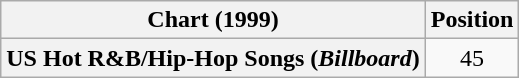<table class="wikitable plainrowheaders" style="text-align:center">
<tr>
<th>Chart (1999)</th>
<th>Position</th>
</tr>
<tr>
<th scope="row">US Hot R&B/Hip-Hop Songs (<em>Billboard</em>)</th>
<td>45</td>
</tr>
</table>
